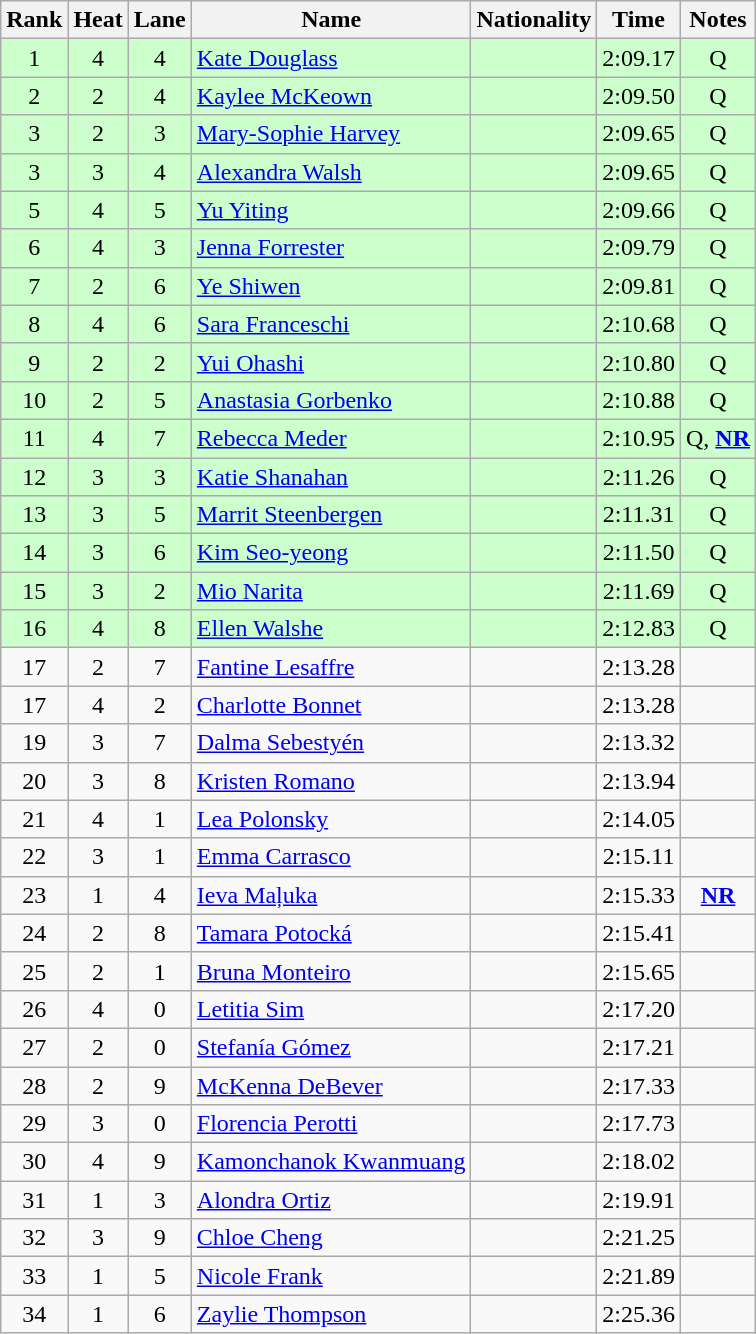<table class="wikitable sortable" style="text-align:center">
<tr>
<th>Rank</th>
<th>Heat</th>
<th>Lane</th>
<th>Name</th>
<th>Nationality</th>
<th>Time</th>
<th>Notes</th>
</tr>
<tr bgcolor=ccffcc>
<td>1</td>
<td>4</td>
<td>4</td>
<td align=left><a href='#'>Kate Douglass</a></td>
<td align=left></td>
<td>2:09.17</td>
<td>Q</td>
</tr>
<tr bgcolor=ccffcc>
<td>2</td>
<td>2</td>
<td>4</td>
<td align=left><a href='#'>Kaylee McKeown</a></td>
<td align=left></td>
<td>2:09.50</td>
<td>Q</td>
</tr>
<tr bgcolor=ccffcc>
<td>3</td>
<td>2</td>
<td>3</td>
<td align=left><a href='#'>Mary-Sophie Harvey</a></td>
<td align=left></td>
<td>2:09.65</td>
<td>Q</td>
</tr>
<tr bgcolor=ccffcc>
<td>3</td>
<td>3</td>
<td>4</td>
<td align=left><a href='#'>Alexandra Walsh</a></td>
<td align=left></td>
<td>2:09.65</td>
<td>Q</td>
</tr>
<tr bgcolor=ccffcc>
<td>5</td>
<td>4</td>
<td>5</td>
<td align=left><a href='#'>Yu Yiting</a></td>
<td align=left></td>
<td>2:09.66</td>
<td>Q</td>
</tr>
<tr bgcolor=ccffcc>
<td>6</td>
<td>4</td>
<td>3</td>
<td align=left><a href='#'>Jenna Forrester</a></td>
<td align=left></td>
<td>2:09.79</td>
<td>Q</td>
</tr>
<tr bgcolor=ccffcc>
<td>7</td>
<td>2</td>
<td>6</td>
<td align=left><a href='#'>Ye Shiwen</a></td>
<td align=left></td>
<td>2:09.81</td>
<td>Q</td>
</tr>
<tr bgcolor=ccffcc>
<td>8</td>
<td>4</td>
<td>6</td>
<td align=left><a href='#'>Sara Franceschi</a></td>
<td align=left></td>
<td>2:10.68</td>
<td>Q</td>
</tr>
<tr bgcolor=ccffcc>
<td>9</td>
<td>2</td>
<td>2</td>
<td align=left><a href='#'>Yui Ohashi</a></td>
<td align=left></td>
<td>2:10.80</td>
<td>Q</td>
</tr>
<tr bgcolor=ccffcc>
<td>10</td>
<td>2</td>
<td>5</td>
<td align=left><a href='#'>Anastasia Gorbenko</a></td>
<td align=left></td>
<td>2:10.88</td>
<td>Q</td>
</tr>
<tr bgcolor=ccffcc>
<td>11</td>
<td>4</td>
<td>7</td>
<td align=left><a href='#'>Rebecca Meder</a></td>
<td align=left></td>
<td>2:10.95</td>
<td>Q, <strong><a href='#'>NR</a></strong></td>
</tr>
<tr bgcolor=ccffcc>
<td>12</td>
<td>3</td>
<td>3</td>
<td align=left><a href='#'>Katie Shanahan</a></td>
<td align=left></td>
<td>2:11.26</td>
<td>Q</td>
</tr>
<tr bgcolor=ccffcc>
<td>13</td>
<td>3</td>
<td>5</td>
<td align=left><a href='#'>Marrit Steenbergen</a></td>
<td align=left></td>
<td>2:11.31</td>
<td>Q</td>
</tr>
<tr bgcolor=ccffcc>
<td>14</td>
<td>3</td>
<td>6</td>
<td align=left><a href='#'>Kim Seo-yeong</a></td>
<td align=left></td>
<td>2:11.50</td>
<td>Q</td>
</tr>
<tr bgcolor=ccffcc>
<td>15</td>
<td>3</td>
<td>2</td>
<td align=left><a href='#'>Mio Narita</a></td>
<td align=left></td>
<td>2:11.69</td>
<td>Q</td>
</tr>
<tr bgcolor=ccffcc>
<td>16</td>
<td>4</td>
<td>8</td>
<td align=left><a href='#'>Ellen Walshe</a></td>
<td align=left></td>
<td>2:12.83</td>
<td>Q</td>
</tr>
<tr>
<td>17</td>
<td>2</td>
<td>7</td>
<td align=left><a href='#'>Fantine Lesaffre</a></td>
<td align=left></td>
<td>2:13.28</td>
<td></td>
</tr>
<tr>
<td>17</td>
<td>4</td>
<td>2</td>
<td align=left><a href='#'>Charlotte Bonnet</a></td>
<td align=left></td>
<td>2:13.28</td>
<td></td>
</tr>
<tr>
<td>19</td>
<td>3</td>
<td>7</td>
<td align=left><a href='#'>Dalma Sebestyén</a></td>
<td align=left></td>
<td>2:13.32</td>
<td></td>
</tr>
<tr>
<td>20</td>
<td>3</td>
<td>8</td>
<td align=left><a href='#'>Kristen Romano</a></td>
<td align=left></td>
<td>2:13.94</td>
<td></td>
</tr>
<tr>
<td>21</td>
<td>4</td>
<td>1</td>
<td align=left><a href='#'>Lea Polonsky</a></td>
<td align=left></td>
<td>2:14.05</td>
<td></td>
</tr>
<tr>
<td>22</td>
<td>3</td>
<td>1</td>
<td align=left><a href='#'>Emma Carrasco</a></td>
<td align=left></td>
<td>2:15.11</td>
<td></td>
</tr>
<tr>
<td>23</td>
<td>1</td>
<td>4</td>
<td align=left><a href='#'>Ieva Maļuka</a></td>
<td align=left></td>
<td>2:15.33</td>
<td><strong><a href='#'>NR</a></strong></td>
</tr>
<tr>
<td>24</td>
<td>2</td>
<td>8</td>
<td align=left><a href='#'>Tamara Potocká</a></td>
<td align=left></td>
<td>2:15.41</td>
<td></td>
</tr>
<tr>
<td>25</td>
<td>2</td>
<td>1</td>
<td align=left><a href='#'>Bruna Monteiro</a></td>
<td align=left></td>
<td>2:15.65</td>
<td></td>
</tr>
<tr>
<td>26</td>
<td>4</td>
<td>0</td>
<td align=left><a href='#'>Letitia Sim</a></td>
<td align=left></td>
<td>2:17.20</td>
<td></td>
</tr>
<tr>
<td>27</td>
<td>2</td>
<td>0</td>
<td align=left><a href='#'>Stefanía Gómez</a></td>
<td align=left></td>
<td>2:17.21</td>
<td></td>
</tr>
<tr>
<td>28</td>
<td>2</td>
<td>9</td>
<td align=left><a href='#'>McKenna DeBever</a></td>
<td align=left></td>
<td>2:17.33</td>
<td></td>
</tr>
<tr>
<td>29</td>
<td>3</td>
<td>0</td>
<td align=left><a href='#'>Florencia Perotti</a></td>
<td align=left></td>
<td>2:17.73</td>
<td></td>
</tr>
<tr>
<td>30</td>
<td>4</td>
<td>9</td>
<td align=left><a href='#'>Kamonchanok Kwanmuang</a></td>
<td align=left></td>
<td>2:18.02</td>
<td></td>
</tr>
<tr>
<td>31</td>
<td>1</td>
<td>3</td>
<td align=left><a href='#'>Alondra Ortiz</a></td>
<td align=left></td>
<td>2:19.91</td>
<td></td>
</tr>
<tr>
<td>32</td>
<td>3</td>
<td>9</td>
<td align=left><a href='#'>Chloe Cheng</a></td>
<td align=left></td>
<td>2:21.25</td>
<td></td>
</tr>
<tr>
<td>33</td>
<td>1</td>
<td>5</td>
<td align=left><a href='#'>Nicole Frank</a></td>
<td align=left></td>
<td>2:21.89</td>
<td></td>
</tr>
<tr>
<td>34</td>
<td>1</td>
<td>6</td>
<td align=left><a href='#'>Zaylie Thompson</a></td>
<td align=left></td>
<td>2:25.36</td>
<td></td>
</tr>
</table>
